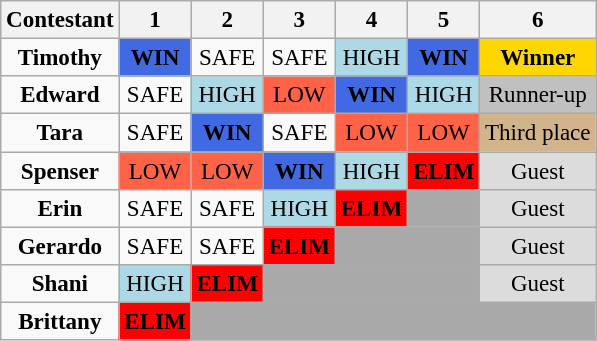<table class="wikitable" border="2" style="text-align:center;font-size:96%">
<tr>
<th>Contestant</th>
<th>1</th>
<th>2</th>
<th>3</th>
<th>4</th>
<th>5</th>
<th>6</th>
</tr>
<tr>
<td><strong>Timothy</strong></td>
<td style="background:royalblue;"><strong>WIN</strong></td>
<td>SAFE</td>
<td>SAFE</td>
<td style="background:lightblue;">HIGH</td>
<td style="background:royalblue;"><strong>WIN</strong></td>
<td style="background:gold;"><strong>Winner</strong></td>
</tr>
<tr>
<td><strong>Edward</strong></td>
<td>SAFE</td>
<td style="background:lightblue;">HIGH</td>
<td style="background:tomato;">LOW</td>
<td style="background:royalblue;"><strong>WIN</strong></td>
<td style="background:lightblue;">HIGH</td>
<td style="background:silver;">Runner-up</td>
</tr>
<tr>
<td><strong>Tara</strong></td>
<td>SAFE</td>
<td style="background:royalblue;"><strong>WIN</strong></td>
<td>SAFE</td>
<td style="background:tomato;">LOW</td>
<td style="background:tomato;">LOW</td>
<td style="background:tan;">Third place</td>
</tr>
<tr>
<td><strong>Spenser</strong></td>
<td style="background:tomato;">LOW</td>
<td style="background:tomato;">LOW</td>
<td style="background:royalblue;"><strong>WIN</strong></td>
<td style="background:lightblue;">HIGH</td>
<td style="background:red;"><strong>ELIM</strong></td>
<td bgcolor="Gainsboro">Guest</td>
</tr>
<tr>
<td><strong>Erin</strong></td>
<td>SAFE</td>
<td>SAFE</td>
<td style="background:lightblue;">HIGH</td>
<td style="background:red;"><strong>ELIM</strong></td>
<td bgcolor="darkgray"></td>
<td bgcolor="Gainsboro">Guest</td>
</tr>
<tr>
<td><strong>Gerardo</strong></td>
<td>SAFE</td>
<td>SAFE</td>
<td style="background:red;"><strong>ELIM</strong></td>
<td colspan="2" bgcolor="darkgray"></td>
<td bgcolor="Gainsboro">Guest</td>
</tr>
<tr>
<td><strong>Shani</strong></td>
<td style="background:lightblue;">HIGH</td>
<td style="background:red;"><strong>ELIM</strong></td>
<td colspan="3" bgcolor="darkgray"></td>
<td bgcolor="Gainsboro">Guest</td>
</tr>
<tr>
<td><strong>Brittany</strong></td>
<td style="background:red;"><strong>ELIM</strong></td>
<td colspan="5" bgcolor="darkgray"></td>
</tr>
</table>
